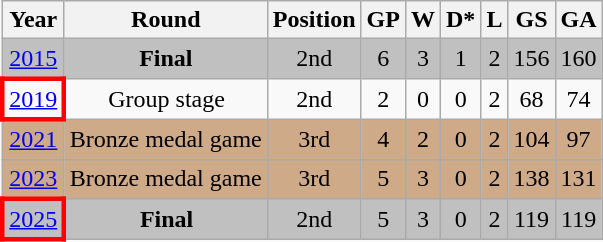<table class="wikitable" style="text-align: center;">
<tr>
<th>Year</th>
<th>Round</th>
<th>Position</th>
<th>GP</th>
<th>W</th>
<th>D*</th>
<th>L</th>
<th>GS</th>
<th>GA</th>
</tr>
<tr style="background:silver;">
<td> <a href='#'>2015</a></td>
<td><strong>Final</strong></td>
<td>2nd</td>
<td>6</td>
<td>3</td>
<td>1</td>
<td>2</td>
<td>156</td>
<td>160</td>
</tr>
<tr>
<td style="border: 3px solid red"> <a href='#'>2019</a></td>
<td>Group stage</td>
<td>2nd</td>
<td>2</td>
<td>0</td>
<td>0</td>
<td>2</td>
<td>68</td>
<td>74</td>
</tr>
<tr style="background:#cfaa88;">
<td> <a href='#'>2021</a></td>
<td>Bronze medal game</td>
<td>3rd</td>
<td>4</td>
<td>2</td>
<td>0</td>
<td>2</td>
<td>104</td>
<td>97</td>
</tr>
<tr style="background:#cfaa88;">
<td> <a href='#'>2023</a></td>
<td>Bronze medal game</td>
<td>3rd</td>
<td>5</td>
<td>3</td>
<td>0</td>
<td>2</td>
<td>138</td>
<td>131</td>
</tr>
<tr style="background:silver;">
<td style="border: 3px solid red"> <a href='#'>2025</a></td>
<td><strong>Final</strong></td>
<td>2nd</td>
<td>5</td>
<td>3</td>
<td>0</td>
<td>2</td>
<td>119</td>
<td>119</td>
</tr>
</table>
